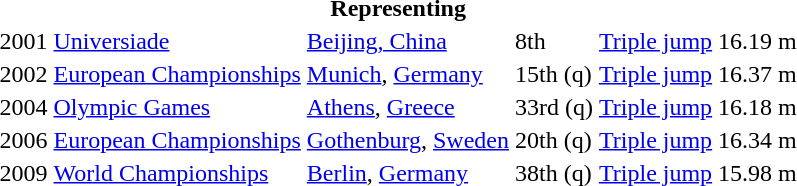<table>
<tr>
<th colspan="6">Representing </th>
</tr>
<tr>
<td>2001</td>
<td><a href='#'>Universiade</a></td>
<td><a href='#'>Beijing, China</a></td>
<td>8th</td>
<td><a href='#'>Triple jump</a></td>
<td>16.19 m</td>
</tr>
<tr>
<td>2002</td>
<td><a href='#'>European Championships</a></td>
<td><a href='#'>Munich</a>, <a href='#'>Germany</a></td>
<td>15th (q)</td>
<td><a href='#'>Triple jump</a></td>
<td>16.37 m</td>
</tr>
<tr>
<td>2004</td>
<td><a href='#'>Olympic Games</a></td>
<td><a href='#'>Athens</a>, <a href='#'>Greece</a></td>
<td>33rd (q)</td>
<td><a href='#'>Triple jump</a></td>
<td>16.18 m</td>
</tr>
<tr>
<td>2006</td>
<td><a href='#'>European Championships</a></td>
<td><a href='#'>Gothenburg</a>, <a href='#'>Sweden</a></td>
<td>20th (q)</td>
<td><a href='#'>Triple jump</a></td>
<td>16.34 m</td>
</tr>
<tr>
<td>2009</td>
<td><a href='#'>World Championships</a></td>
<td><a href='#'>Berlin</a>, <a href='#'>Germany</a></td>
<td>38th (q)</td>
<td><a href='#'>Triple jump</a></td>
<td>15.98 m</td>
</tr>
</table>
